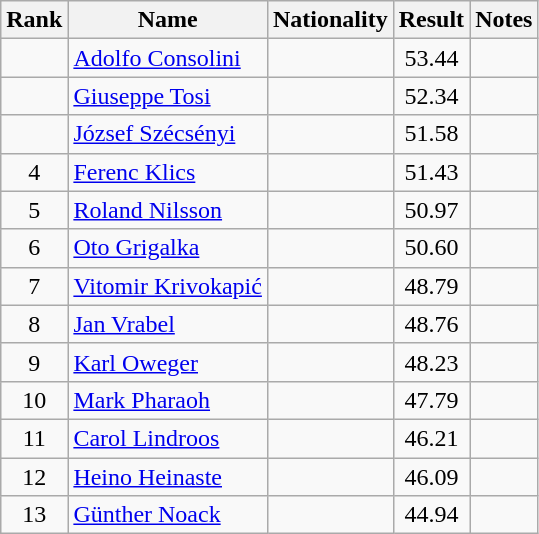<table class="wikitable sortable" style="text-align:center">
<tr>
<th>Rank</th>
<th>Name</th>
<th>Nationality</th>
<th>Result</th>
<th>Notes</th>
</tr>
<tr>
<td></td>
<td align=left><a href='#'>Adolfo Consolini</a></td>
<td align=left></td>
<td>53.44</td>
<td></td>
</tr>
<tr>
<td></td>
<td align=left><a href='#'>Giuseppe Tosi</a></td>
<td align=left></td>
<td>52.34</td>
<td></td>
</tr>
<tr>
<td></td>
<td align=left><a href='#'>József Szécsényi</a></td>
<td align=left></td>
<td>51.58</td>
<td></td>
</tr>
<tr>
<td>4</td>
<td align=left><a href='#'>Ferenc Klics</a></td>
<td align=left></td>
<td>51.43</td>
<td></td>
</tr>
<tr>
<td>5</td>
<td align=left><a href='#'>Roland Nilsson</a></td>
<td align=left></td>
<td>50.97</td>
<td></td>
</tr>
<tr>
<td>6</td>
<td align=left><a href='#'>Oto Grigalka</a></td>
<td align=left></td>
<td>50.60</td>
<td></td>
</tr>
<tr>
<td>7</td>
<td align=left><a href='#'>Vitomir Krivokapić</a></td>
<td align=left></td>
<td>48.79</td>
<td></td>
</tr>
<tr>
<td>8</td>
<td align=left><a href='#'>Jan Vrabel</a></td>
<td align=left></td>
<td>48.76</td>
<td></td>
</tr>
<tr>
<td>9</td>
<td align=left><a href='#'>Karl Oweger</a></td>
<td align=left></td>
<td>48.23</td>
<td></td>
</tr>
<tr>
<td>10</td>
<td align=left><a href='#'>Mark Pharaoh</a></td>
<td align=left></td>
<td>47.79</td>
<td></td>
</tr>
<tr>
<td>11</td>
<td align=left><a href='#'>Carol Lindroos</a></td>
<td align=left></td>
<td>46.21</td>
<td></td>
</tr>
<tr>
<td>12</td>
<td align=left><a href='#'>Heino Heinaste</a></td>
<td align=left></td>
<td>46.09</td>
<td></td>
</tr>
<tr>
<td>13</td>
<td align=left><a href='#'>Günther Noack</a></td>
<td align=left></td>
<td>44.94</td>
<td></td>
</tr>
</table>
